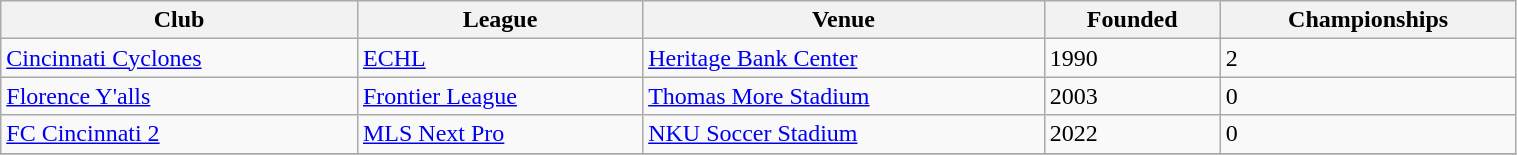<table class="wikitable sortable" width="80%">
<tr>
<th>Club</th>
<th>League</th>
<th>Venue</th>
<th>Founded</th>
<th>Championships</th>
</tr>
<tr>
<td><a href='#'>Cincinnati Cyclones</a></td>
<td><a href='#'>ECHL</a></td>
<td><a href='#'>Heritage Bank Center</a></td>
<td>1990</td>
<td>2</td>
</tr>
<tr>
<td><a href='#'>Florence Y'alls</a></td>
<td><a href='#'>Frontier League</a></td>
<td><a href='#'>Thomas More Stadium</a></td>
<td>2003</td>
<td>0</td>
</tr>
<tr>
<td><a href='#'>FC Cincinnati 2</a></td>
<td><a href='#'>MLS Next Pro</a></td>
<td><a href='#'>NKU Soccer Stadium</a></td>
<td>2022</td>
<td>0</td>
</tr>
<tr>
</tr>
</table>
